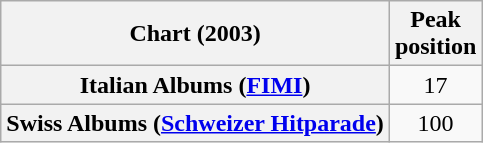<table class="wikitable sortable plainrowheaders" style="text-align:center">
<tr>
<th scope="col">Chart (2003)</th>
<th scope="col">Peak<br>position</th>
</tr>
<tr>
<th scope="row">Italian Albums (<a href='#'>FIMI</a>)</th>
<td>17</td>
</tr>
<tr>
<th scope="row">Swiss Albums (<a href='#'>Schweizer Hitparade</a>)</th>
<td>100</td>
</tr>
</table>
